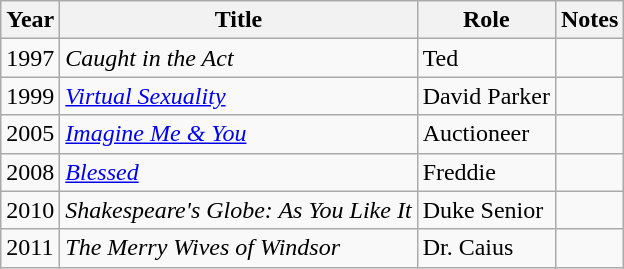<table class="wikitable sortable">
<tr>
<th>Year</th>
<th>Title</th>
<th>Role</th>
<th>Notes</th>
</tr>
<tr>
<td>1997</td>
<td><em>Caught in the Act</em></td>
<td>Ted</td>
<td></td>
</tr>
<tr>
<td>1999</td>
<td><em><a href='#'>Virtual Sexuality</a></em></td>
<td>David Parker</td>
<td></td>
</tr>
<tr>
<td>2005</td>
<td><em><a href='#'>Imagine Me & You</a></em></td>
<td>Auctioneer</td>
<td></td>
</tr>
<tr>
<td>2008</td>
<td><a href='#'><em>Blessed</em></a></td>
<td>Freddie</td>
<td></td>
</tr>
<tr>
<td>2010</td>
<td><em>Shakespeare's Globe: As You Like It</em></td>
<td>Duke Senior</td>
<td></td>
</tr>
<tr>
<td>2011</td>
<td><em>The Merry Wives of Windsor</em></td>
<td>Dr. Caius</td>
<td></td>
</tr>
</table>
